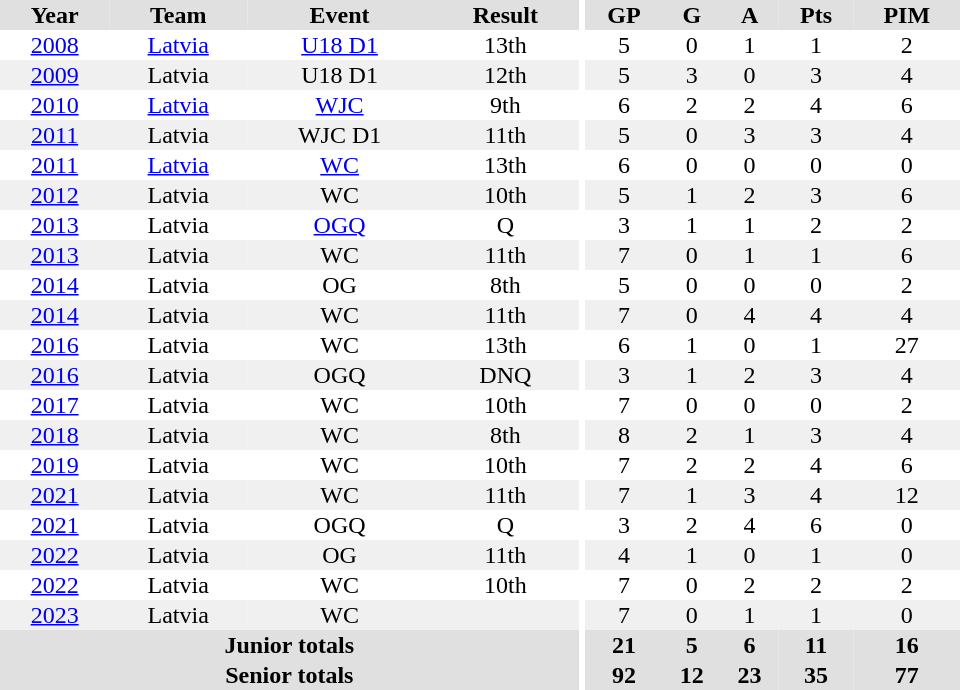<table border="0" cellpadding="1" cellspacing="0" ID="Table3" style="text-align:center; width:40em">
<tr ALIGN="center" bgcolor="#e0e0e0">
<th>Year</th>
<th>Team</th>
<th>Event</th>
<th>Result</th>
<th rowspan="99" bgcolor="#ffffff"></th>
<th>GP</th>
<th>G</th>
<th>A</th>
<th>Pts</th>
<th>PIM</th>
</tr>
<tr>
<td><a href='#'>2008</a></td>
<td><a href='#'>Latvia</a></td>
<td><a href='#'>U18 D1</a></td>
<td>13th</td>
<td>5</td>
<td>0</td>
<td>1</td>
<td>1</td>
<td>2</td>
</tr>
<tr bgcolor="#f0f0f0">
<td><a href='#'>2009</a></td>
<td>Latvia</td>
<td>U18 D1</td>
<td>12th</td>
<td>5</td>
<td>3</td>
<td>0</td>
<td>3</td>
<td>4</td>
</tr>
<tr>
<td><a href='#'>2010</a></td>
<td><a href='#'>Latvia</a></td>
<td><a href='#'>WJC</a></td>
<td>9th</td>
<td>6</td>
<td>2</td>
<td>2</td>
<td>4</td>
<td>6</td>
</tr>
<tr bgcolor="#f0f0f0">
<td><a href='#'>2011</a></td>
<td>Latvia</td>
<td>WJC D1</td>
<td>11th</td>
<td>5</td>
<td>0</td>
<td>3</td>
<td>3</td>
<td>4</td>
</tr>
<tr>
<td><a href='#'>2011</a></td>
<td><a href='#'>Latvia</a></td>
<td><a href='#'>WC</a></td>
<td>13th</td>
<td>6</td>
<td>0</td>
<td>0</td>
<td>0</td>
<td>0</td>
</tr>
<tr bgcolor="#f0f0f0">
<td><a href='#'>2012</a></td>
<td>Latvia</td>
<td>WC</td>
<td>10th</td>
<td>5</td>
<td>1</td>
<td>2</td>
<td>3</td>
<td>6</td>
</tr>
<tr>
<td><a href='#'>2013</a></td>
<td>Latvia</td>
<td><a href='#'>OGQ</a></td>
<td>Q</td>
<td>3</td>
<td>1</td>
<td>1</td>
<td>2</td>
<td>2</td>
</tr>
<tr bgcolor="#f0f0f0">
<td><a href='#'>2013</a></td>
<td>Latvia</td>
<td>WC</td>
<td>11th</td>
<td>7</td>
<td>0</td>
<td>1</td>
<td>1</td>
<td>6</td>
</tr>
<tr>
<td><a href='#'>2014</a></td>
<td>Latvia</td>
<td>OG</td>
<td>8th</td>
<td>5</td>
<td>0</td>
<td>0</td>
<td>0</td>
<td>2</td>
</tr>
<tr bgcolor="#f0f0f0">
<td><a href='#'>2014</a></td>
<td>Latvia</td>
<td>WC</td>
<td>11th</td>
<td>7</td>
<td>0</td>
<td>4</td>
<td>4</td>
<td>4</td>
</tr>
<tr>
<td><a href='#'>2016</a></td>
<td>Latvia</td>
<td>WC</td>
<td>13th</td>
<td>6</td>
<td>1</td>
<td>0</td>
<td>1</td>
<td>27</td>
</tr>
<tr bgcolor="#f0f0f0">
<td><a href='#'>2016</a></td>
<td>Latvia</td>
<td>OGQ</td>
<td>DNQ</td>
<td>3</td>
<td>1</td>
<td>2</td>
<td>3</td>
<td>4</td>
</tr>
<tr>
<td><a href='#'>2017</a></td>
<td>Latvia</td>
<td>WC</td>
<td>10th</td>
<td>7</td>
<td>0</td>
<td>0</td>
<td>0</td>
<td>2</td>
</tr>
<tr bgcolor="#f0f0f0">
<td><a href='#'>2018</a></td>
<td>Latvia</td>
<td>WC</td>
<td>8th</td>
<td>8</td>
<td>2</td>
<td>1</td>
<td>3</td>
<td>4</td>
</tr>
<tr>
<td><a href='#'>2019</a></td>
<td>Latvia</td>
<td>WC</td>
<td>10th</td>
<td>7</td>
<td>2</td>
<td>2</td>
<td>4</td>
<td>6</td>
</tr>
<tr bgcolor="#f0f0f0">
<td><a href='#'>2021</a></td>
<td>Latvia</td>
<td>WC</td>
<td>11th</td>
<td>7</td>
<td>1</td>
<td>3</td>
<td>4</td>
<td>12</td>
</tr>
<tr>
<td><a href='#'>2021</a></td>
<td>Latvia</td>
<td>OGQ</td>
<td>Q</td>
<td>3</td>
<td>2</td>
<td>4</td>
<td>6</td>
<td>0</td>
</tr>
<tr bgcolor="#f0f0f0">
<td><a href='#'>2022</a></td>
<td>Latvia</td>
<td>OG</td>
<td>11th</td>
<td>4</td>
<td>1</td>
<td>0</td>
<td>1</td>
<td>0</td>
</tr>
<tr>
<td><a href='#'>2022</a></td>
<td>Latvia</td>
<td>WC</td>
<td>10th</td>
<td>7</td>
<td>0</td>
<td>2</td>
<td>2</td>
<td>2</td>
</tr>
<tr bgcolor="#f0f0f0">
<td><a href='#'>2023</a></td>
<td>Latvia</td>
<td>WC</td>
<td></td>
<td>7</td>
<td>0</td>
<td>1</td>
<td>1</td>
<td>0</td>
</tr>
<tr bgcolor="#e0e0e0">
<th colspan="4">Junior totals</th>
<th>21</th>
<th>5</th>
<th>6</th>
<th>11</th>
<th>16</th>
</tr>
<tr bgcolor="#e0e0e0">
<th colspan="4">Senior totals</th>
<th>92</th>
<th>12</th>
<th>23</th>
<th>35</th>
<th>77</th>
</tr>
</table>
